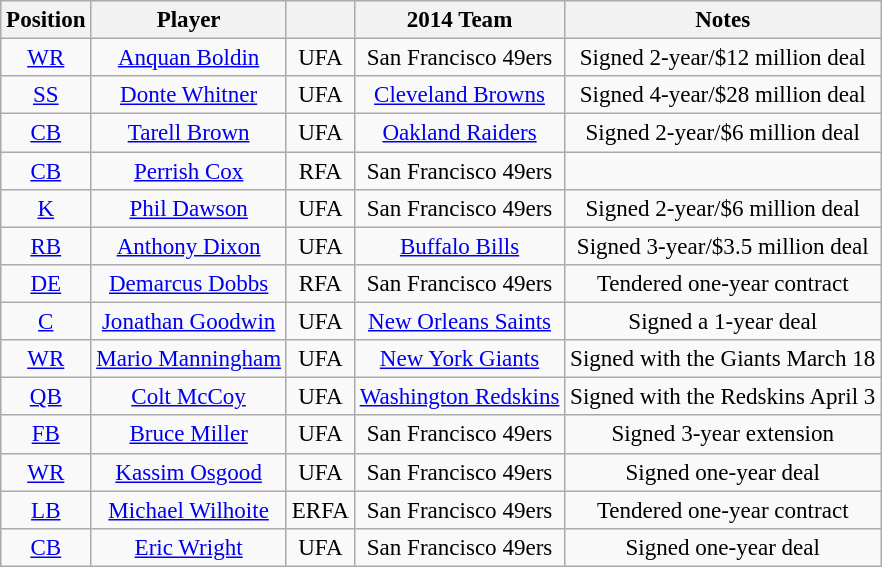<table class="wikitable" style="font-size: 96%; text-align: center;">
<tr>
<th>Position</th>
<th>Player</th>
<th></th>
<th>2014 Team</th>
<th>Notes</th>
</tr>
<tr>
<td><a href='#'>WR</a></td>
<td><a href='#'>Anquan Boldin</a></td>
<td>UFA</td>
<td>San Francisco 49ers</td>
<td>Signed 2-year/$12 million deal</td>
</tr>
<tr>
<td><a href='#'>SS</a></td>
<td><a href='#'>Donte Whitner</a></td>
<td>UFA</td>
<td><a href='#'>Cleveland Browns</a></td>
<td>Signed 4-year/$28 million deal</td>
</tr>
<tr>
<td><a href='#'>CB</a></td>
<td><a href='#'>Tarell Brown</a></td>
<td>UFA</td>
<td><a href='#'>Oakland Raiders</a></td>
<td>Signed 2-year/$6 million deal</td>
</tr>
<tr>
<td><a href='#'>CB</a></td>
<td><a href='#'>Perrish Cox</a></td>
<td>RFA</td>
<td>San Francisco 49ers</td>
<td></td>
</tr>
<tr>
<td><a href='#'>K</a></td>
<td><a href='#'>Phil Dawson</a></td>
<td>UFA</td>
<td>San Francisco 49ers</td>
<td>Signed 2-year/$6 million deal</td>
</tr>
<tr>
<td><a href='#'>RB</a></td>
<td><a href='#'>Anthony Dixon</a></td>
<td>UFA</td>
<td><a href='#'>Buffalo Bills</a></td>
<td>Signed 3-year/$3.5 million deal</td>
</tr>
<tr>
<td><a href='#'>DE</a></td>
<td><a href='#'>Demarcus Dobbs</a></td>
<td>RFA</td>
<td>San Francisco 49ers</td>
<td>Tendered one-year contract</td>
</tr>
<tr>
<td><a href='#'>C</a></td>
<td><a href='#'>Jonathan Goodwin</a></td>
<td>UFA</td>
<td><a href='#'>New Orleans Saints</a></td>
<td>Signed a 1-year deal</td>
</tr>
<tr>
<td><a href='#'>WR</a></td>
<td><a href='#'>Mario Manningham</a></td>
<td>UFA</td>
<td><a href='#'>New York Giants</a></td>
<td>Signed with the Giants March 18</td>
</tr>
<tr>
<td><a href='#'>QB</a></td>
<td><a href='#'>Colt McCoy</a></td>
<td>UFA</td>
<td><a href='#'>Washington Redskins</a></td>
<td>Signed with the Redskins April 3</td>
</tr>
<tr>
<td><a href='#'>FB</a></td>
<td><a href='#'>Bruce Miller</a></td>
<td>UFA</td>
<td>San Francisco 49ers</td>
<td>Signed 3-year extension</td>
</tr>
<tr>
<td><a href='#'>WR</a></td>
<td><a href='#'>Kassim Osgood</a></td>
<td>UFA</td>
<td>San Francisco 49ers</td>
<td>Signed one-year deal</td>
</tr>
<tr>
<td><a href='#'>LB</a></td>
<td><a href='#'>Michael Wilhoite</a></td>
<td>ERFA</td>
<td>San Francisco 49ers</td>
<td>Tendered one-year contract</td>
</tr>
<tr>
<td><a href='#'>CB</a></td>
<td><a href='#'>Eric Wright</a></td>
<td>UFA</td>
<td>San Francisco 49ers</td>
<td>Signed one-year deal</td>
</tr>
</table>
